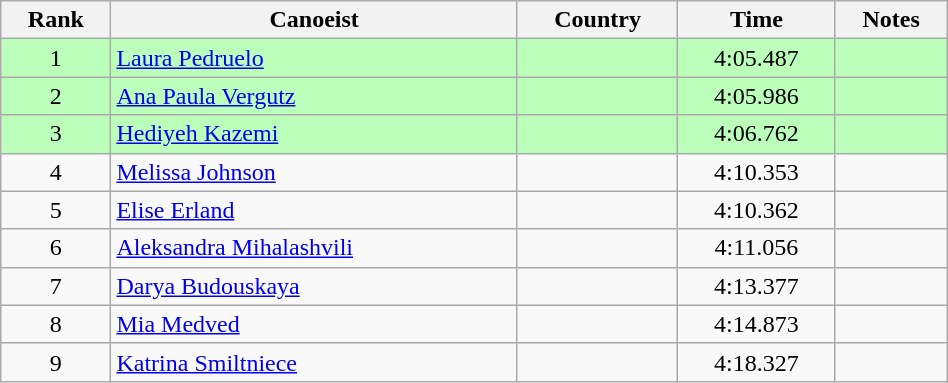<table class="wikitable" style="text-align:center;width: 50%">
<tr>
<th>Rank</th>
<th>Canoeist</th>
<th>Country</th>
<th>Time</th>
<th>Notes</th>
</tr>
<tr bgcolor=bbffbb>
<td>1</td>
<td align="left"><a href='#'>Laura Pedruelo</a></td>
<td align="left"></td>
<td>4:05.487</td>
<td></td>
</tr>
<tr bgcolor=bbffbb>
<td>2</td>
<td align="left"><a href='#'>Ana Paula Vergutz</a></td>
<td align="left"></td>
<td>4:05.986</td>
<td></td>
</tr>
<tr bgcolor=bbffbb>
<td>3</td>
<td align="left"><a href='#'>Hediyeh Kazemi</a></td>
<td align="left"></td>
<td>4:06.762</td>
<td></td>
</tr>
<tr>
<td>4</td>
<td align="left"><a href='#'>Melissa Johnson</a></td>
<td align="left"></td>
<td>4:10.353</td>
<td></td>
</tr>
<tr>
<td>5</td>
<td align="left"><a href='#'>Elise Erland</a></td>
<td align="left"></td>
<td>4:10.362</td>
<td></td>
</tr>
<tr>
<td>6</td>
<td align="left"><a href='#'>Aleksandra Mihalashvili</a></td>
<td align="left"></td>
<td>4:11.056</td>
<td></td>
</tr>
<tr>
<td>7</td>
<td align="left"><a href='#'>Darya Budouskaya</a></td>
<td align="left"></td>
<td>4:13.377</td>
<td></td>
</tr>
<tr>
<td>8</td>
<td align="left"><a href='#'>Mia Medved</a></td>
<td align="left"></td>
<td>4:14.873</td>
<td></td>
</tr>
<tr>
<td>9</td>
<td align="left"><a href='#'>Katrina Smiltniece</a></td>
<td align="left"></td>
<td>4:18.327</td>
<td></td>
</tr>
</table>
